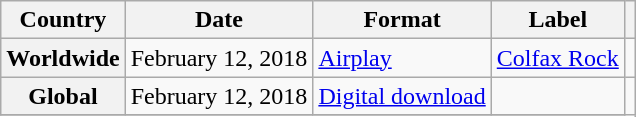<table class="wikitable plainrowheaders">
<tr>
<th>Country</th>
<th>Date</th>
<th>Format</th>
<th>Label</th>
<th></th>
</tr>
<tr>
<th scope="row">Worldwide</th>
<td>February 12, 2018</td>
<td><a href='#'>Airplay</a></td>
<td><a href='#'>Colfax Rock</a></td>
<td></td>
</tr>
<tr>
<th scope="row">Global</th>
<td>February 12, 2018</td>
<td><a href='#'>Digital download</a></td>
<td></td>
</tr>
<tr>
</tr>
</table>
